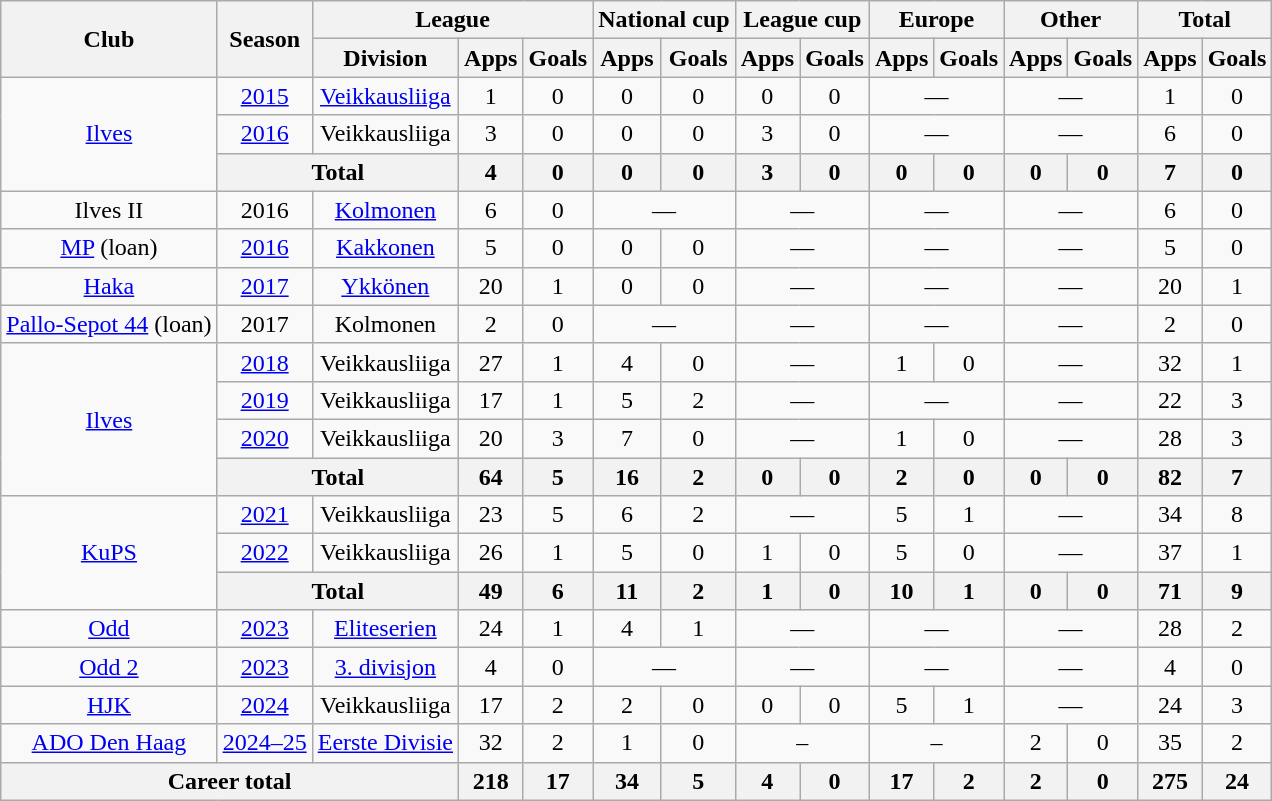<table class="wikitable" style="text-align:center">
<tr>
<th rowspan="2">Club</th>
<th rowspan="2">Season</th>
<th colspan="3">League</th>
<th colspan="2">National cup</th>
<th colspan="2">League cup</th>
<th colspan="2">Europe</th>
<th colspan="2">Other</th>
<th colspan="2">Total</th>
</tr>
<tr>
<th>Division</th>
<th>Apps</th>
<th>Goals</th>
<th>Apps</th>
<th>Goals</th>
<th>Apps</th>
<th>Goals</th>
<th>Apps</th>
<th>Goals</th>
<th>Apps</th>
<th>Goals</th>
<th>Apps</th>
<th>Goals</th>
</tr>
<tr>
<td rowspan="3"><a href='#'>Ilves</a></td>
<td><a href='#'>2015</a></td>
<td><a href='#'>Veikkausliiga</a></td>
<td>1</td>
<td>0</td>
<td>0</td>
<td>0</td>
<td>0</td>
<td>0</td>
<td colspan="2">—</td>
<td colspan="2">—</td>
<td>1</td>
<td>0</td>
</tr>
<tr>
<td><a href='#'>2016</a></td>
<td>Veikkausliiga</td>
<td>3</td>
<td>0</td>
<td>0</td>
<td>0</td>
<td>3</td>
<td>0</td>
<td colspan="2">—</td>
<td colspan="2">—</td>
<td>6</td>
<td>0</td>
</tr>
<tr>
<th colspan="2">Total</th>
<th>4</th>
<th>0</th>
<th>0</th>
<th>0</th>
<th>3</th>
<th>0</th>
<th>0</th>
<th>0</th>
<th>0</th>
<th>0</th>
<th>7</th>
<th>0</th>
</tr>
<tr>
<td>Ilves II</td>
<td>2016</td>
<td><a href='#'>Kolmonen</a></td>
<td>6</td>
<td>0</td>
<td colspan="2">—</td>
<td colspan="2">—</td>
<td colspan="2">—</td>
<td colspan="2">—</td>
<td>6</td>
<td>0</td>
</tr>
<tr>
<td><a href='#'>MP</a> (loan)</td>
<td><a href='#'>2016</a></td>
<td><a href='#'>Kakkonen</a></td>
<td>5</td>
<td>0</td>
<td>0</td>
<td>0</td>
<td colspan="2">—</td>
<td colspan="2">—</td>
<td colspan="2">—</td>
<td>5</td>
<td>0</td>
</tr>
<tr>
<td><a href='#'>Haka</a></td>
<td><a href='#'>2017</a></td>
<td><a href='#'>Ykkönen</a></td>
<td>20</td>
<td>1</td>
<td>0</td>
<td>0</td>
<td colspan="2">—</td>
<td colspan="2">—</td>
<td colspan="2">—</td>
<td>20</td>
<td>1</td>
</tr>
<tr>
<td><a href='#'>Pallo-Sepot 44</a> (loan)</td>
<td>2017</td>
<td>Kolmonen</td>
<td>2</td>
<td>0</td>
<td colspan="2">—</td>
<td colspan="2">—</td>
<td colspan="2">—</td>
<td colspan="2">—</td>
<td>2</td>
<td>0</td>
</tr>
<tr>
<td rowspan="4"><a href='#'>Ilves</a></td>
<td><a href='#'>2018</a></td>
<td>Veikkausliiga</td>
<td>27</td>
<td>1</td>
<td>4</td>
<td>0</td>
<td colspan="2">—</td>
<td>1</td>
<td>0</td>
<td colspan="2">—</td>
<td>32</td>
<td>1</td>
</tr>
<tr>
<td><a href='#'>2019</a></td>
<td>Veikkausliiga</td>
<td>17</td>
<td>1</td>
<td>5</td>
<td>2</td>
<td colspan="2">—</td>
<td colspan="2">—</td>
<td colspan="2">—</td>
<td>22</td>
<td>3</td>
</tr>
<tr>
<td><a href='#'>2020</a></td>
<td>Veikkausliiga</td>
<td>20</td>
<td>3</td>
<td>7</td>
<td>0</td>
<td colspan="2">—</td>
<td>1</td>
<td>0</td>
<td colspan="2">—</td>
<td>28</td>
<td>3</td>
</tr>
<tr>
<th colspan="2">Total</th>
<th>64</th>
<th>5</th>
<th>16</th>
<th>2</th>
<th>0</th>
<th>0</th>
<th>2</th>
<th>0</th>
<th>0</th>
<th>0</th>
<th>82</th>
<th>7</th>
</tr>
<tr>
<td rowspan="3"><a href='#'>KuPS</a></td>
<td><a href='#'>2021</a></td>
<td>Veikkausliiga</td>
<td>23</td>
<td>5</td>
<td>6</td>
<td>2</td>
<td colspan="2">—</td>
<td>5</td>
<td>1</td>
<td colspan="2">—</td>
<td>34</td>
<td>8</td>
</tr>
<tr>
<td><a href='#'>2022</a></td>
<td>Veikkausliiga</td>
<td>26</td>
<td>1</td>
<td>5</td>
<td>0</td>
<td>1</td>
<td>0</td>
<td>5</td>
<td>0</td>
<td colspan="2">—</td>
<td>37</td>
<td>1</td>
</tr>
<tr>
<th colspan="2">Total</th>
<th>49</th>
<th>6</th>
<th>11</th>
<th>2</th>
<th>1</th>
<th>0</th>
<th>10</th>
<th>1</th>
<th>0</th>
<th>0</th>
<th>71</th>
<th>9</th>
</tr>
<tr>
<td><a href='#'>Odd</a></td>
<td><a href='#'>2023</a></td>
<td><a href='#'>Eliteserien</a></td>
<td>24</td>
<td>1</td>
<td>4</td>
<td>1</td>
<td colspan="2">—</td>
<td colspan="2">—</td>
<td colspan="2">—</td>
<td>28</td>
<td>2</td>
</tr>
<tr>
<td><a href='#'>Odd 2</a></td>
<td><a href='#'>2023</a></td>
<td><a href='#'>3. divisjon</a></td>
<td>4</td>
<td>0</td>
<td colspan="2">—</td>
<td colspan="2">—</td>
<td colspan="2">—</td>
<td colspan="2">—</td>
<td>4</td>
<td>0</td>
</tr>
<tr>
<td><a href='#'>HJK</a></td>
<td><a href='#'>2024</a></td>
<td>Veikkausliiga</td>
<td>17</td>
<td>2</td>
<td>2</td>
<td>0</td>
<td>0</td>
<td>0</td>
<td>5</td>
<td>1</td>
<td colspan="2">—</td>
<td>24</td>
<td>3</td>
</tr>
<tr>
<td><a href='#'>ADO Den Haag</a></td>
<td><a href='#'>2024–25</a></td>
<td><a href='#'>Eerste Divisie</a></td>
<td>32</td>
<td>2</td>
<td>1</td>
<td>0</td>
<td colspan=2>–</td>
<td colspan=2>–</td>
<td>2</td>
<td>0</td>
<td>35</td>
<td>2</td>
</tr>
<tr>
<th colspan="3">Career total</th>
<th>218</th>
<th>17</th>
<th>34</th>
<th>5</th>
<th>4</th>
<th>0</th>
<th>17</th>
<th>2</th>
<th>2</th>
<th>0</th>
<th>275</th>
<th>24</th>
</tr>
</table>
